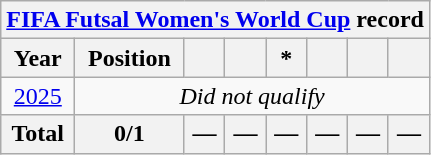<table class="wikitable" style="text-align: center;">
<tr>
<th colspan="8"><a href='#'>FIFA Futsal Women's World Cup</a> record</th>
</tr>
<tr>
<th>Year</th>
<th>Position</th>
<th></th>
<th></th>
<th>*</th>
<th></th>
<th></th>
<th></th>
</tr>
<tr>
<td> <a href='#'>2025</a></td>
<td colspan="7"><em>Did not qualify</em></td>
</tr>
<tr>
<th>Total</th>
<th>0/1</th>
<th>—</th>
<th>—</th>
<th>—</th>
<th>—</th>
<th>—</th>
<th>—</th>
</tr>
</table>
